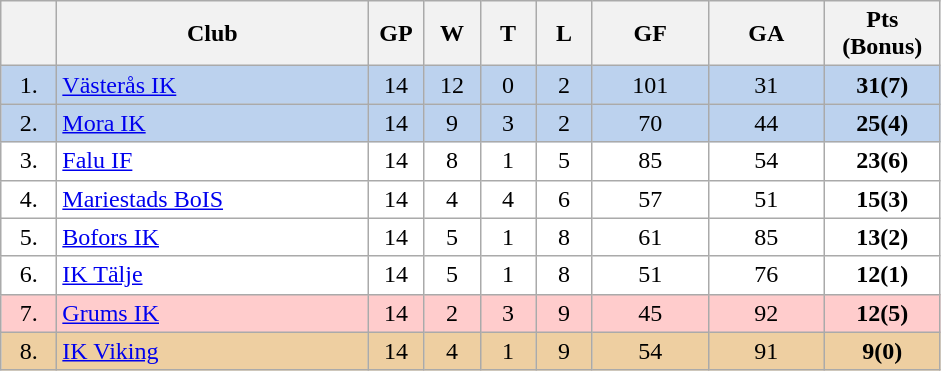<table class="wikitable">
<tr>
<th width="30"></th>
<th width="200">Club</th>
<th width="30">GP</th>
<th width="30">W</th>
<th width="30">T</th>
<th width="30">L</th>
<th width="70">GF</th>
<th width="70">GA</th>
<th width="70">Pts (Bonus)</th>
</tr>
<tr bgcolor="#BCD2EE" align="center">
<td>1.</td>
<td align="left"><a href='#'>Västerås IK</a></td>
<td>14</td>
<td>12</td>
<td>0</td>
<td>2</td>
<td>101</td>
<td>31</td>
<td><strong>31(7)</strong></td>
</tr>
<tr bgcolor="#BCD2EE" align="center">
<td>2.</td>
<td align="left"><a href='#'>Mora IK</a></td>
<td>14</td>
<td>9</td>
<td>3</td>
<td>2</td>
<td>70</td>
<td>44</td>
<td><strong>25(4)</strong></td>
</tr>
<tr bgcolor="#FFFFFF" align="center">
<td>3.</td>
<td align="left"><a href='#'>Falu IF</a></td>
<td>14</td>
<td>8</td>
<td>1</td>
<td>5</td>
<td>85</td>
<td>54</td>
<td><strong>23(6)</strong></td>
</tr>
<tr bgcolor="#FFFFFF" align="center">
<td>4.</td>
<td align="left"><a href='#'>Mariestads BoIS</a></td>
<td>14</td>
<td>4</td>
<td>4</td>
<td>6</td>
<td>57</td>
<td>51</td>
<td><strong>15(3)</strong></td>
</tr>
<tr bgcolor="#FFFFFF" align="center">
<td>5.</td>
<td align="left"><a href='#'>Bofors IK</a></td>
<td>14</td>
<td>5</td>
<td>1</td>
<td>8</td>
<td>61</td>
<td>85</td>
<td><strong>13(2)</strong></td>
</tr>
<tr bgcolor="#FFFFFF" align="center">
<td>6.</td>
<td align="left"><a href='#'>IK Tälje</a></td>
<td>14</td>
<td>5</td>
<td>1</td>
<td>8</td>
<td>51</td>
<td>76</td>
<td><strong>12(1)</strong></td>
</tr>
<tr bgcolor="#FFCCCC" align="center">
<td>7.</td>
<td align="left"><a href='#'>Grums IK</a></td>
<td>14</td>
<td>2</td>
<td>3</td>
<td>9</td>
<td>45</td>
<td>92</td>
<td><strong>12(5)</strong></td>
</tr>
<tr bgcolor="#EECFA1" align="center">
<td>8.</td>
<td align="left"><a href='#'>IK Viking</a></td>
<td>14</td>
<td>4</td>
<td>1</td>
<td>9</td>
<td>54</td>
<td>91</td>
<td><strong>9(0)</strong></td>
</tr>
</table>
